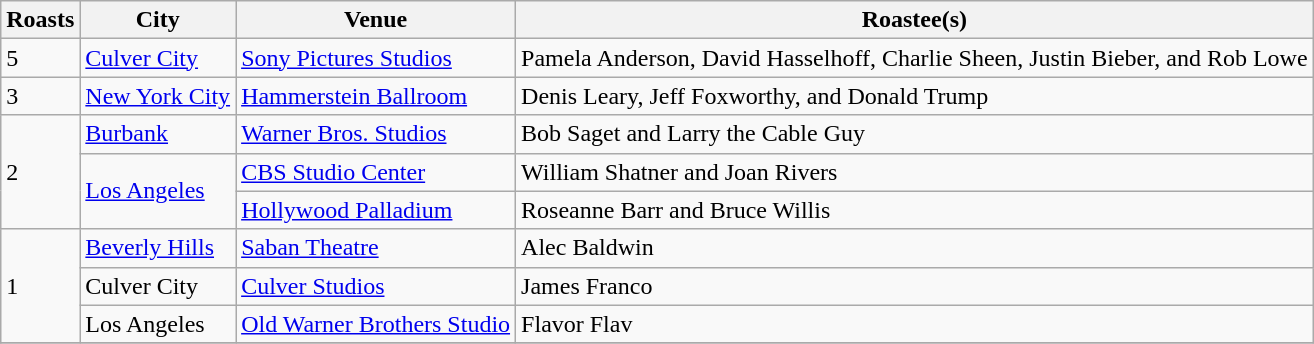<table class="wikitable sortable">
<tr>
<th>Roasts</th>
<th>City</th>
<th>Venue</th>
<th>Roastee(s)</th>
</tr>
<tr>
<td>5</td>
<td><a href='#'>Culver City</a></td>
<td><a href='#'>Sony Pictures Studios</a></td>
<td>Pamela Anderson, David Hasselhoff, Charlie Sheen, Justin Bieber, and Rob Lowe</td>
</tr>
<tr>
<td>3</td>
<td><a href='#'>New York City</a></td>
<td><a href='#'>Hammerstein Ballroom</a></td>
<td>Denis Leary, Jeff Foxworthy, and Donald Trump</td>
</tr>
<tr>
<td rowspan="3">2</td>
<td><a href='#'>Burbank</a></td>
<td><a href='#'>Warner Bros. Studios</a></td>
<td>Bob Saget and Larry the Cable Guy</td>
</tr>
<tr>
<td rowspan="2"><a href='#'>Los Angeles</a></td>
<td><a href='#'>CBS Studio Center</a></td>
<td>William Shatner and Joan Rivers</td>
</tr>
<tr>
<td><a href='#'>Hollywood Palladium</a></td>
<td>Roseanne Barr and Bruce Willis</td>
</tr>
<tr>
<td rowspan="3">1</td>
<td><a href='#'>Beverly Hills</a></td>
<td><a href='#'>Saban Theatre</a></td>
<td>Alec Baldwin</td>
</tr>
<tr>
<td>Culver City</td>
<td><a href='#'>Culver Studios</a></td>
<td>James Franco</td>
</tr>
<tr>
<td>Los Angeles</td>
<td><a href='#'>Old Warner Brothers Studio</a></td>
<td>Flavor Flav</td>
</tr>
<tr>
</tr>
</table>
